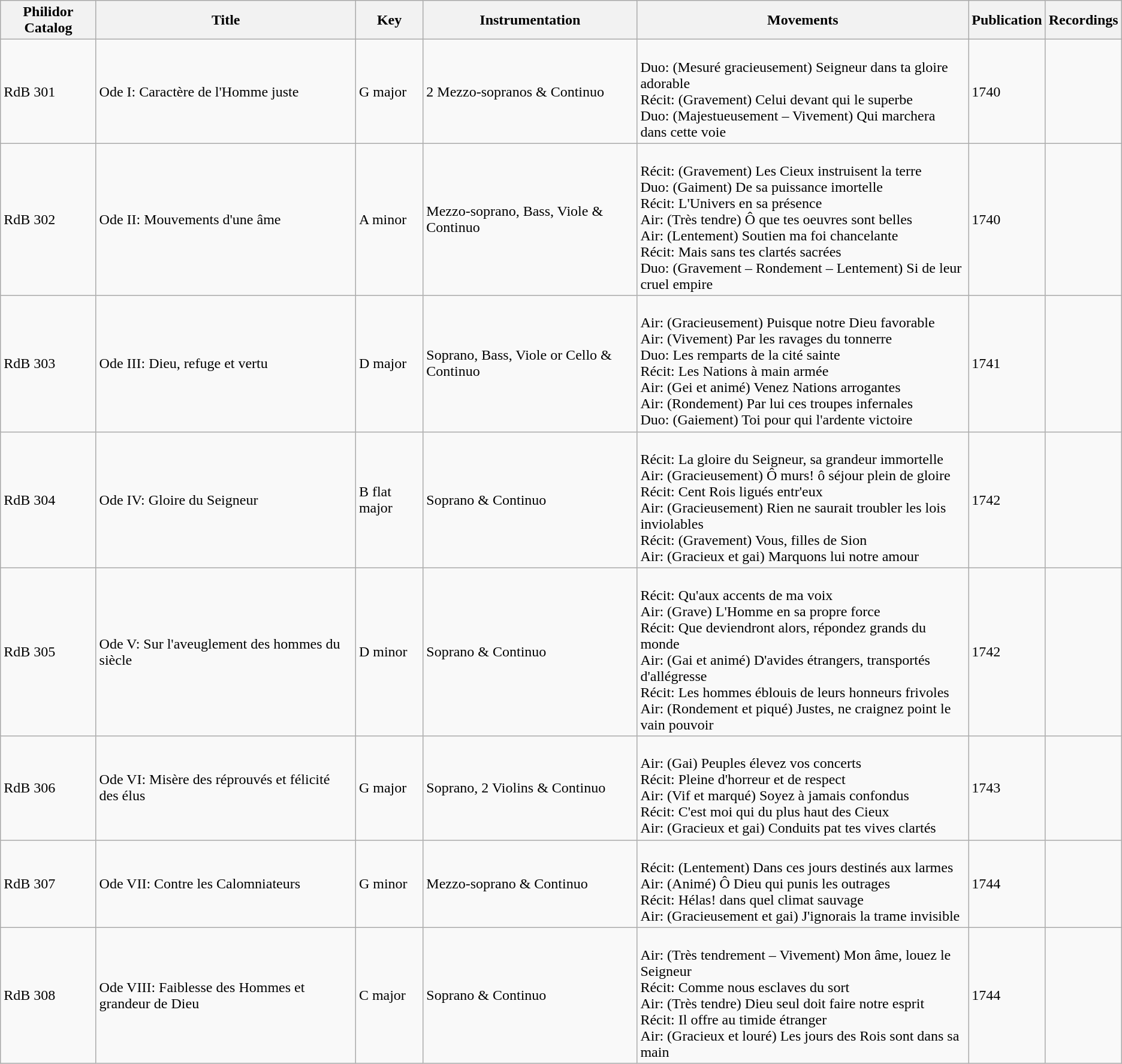<table class="wikitable">
<tr>
<th>Philidor Catalog</th>
<th>Title</th>
<th>Key</th>
<th>Instrumentation</th>
<th>Movements</th>
<th>Publication</th>
<th>Recordings</th>
</tr>
<tr>
<td>RdB 301</td>
<td>Ode I: Caractère de l'Homme juste</td>
<td>G major</td>
<td>2 Mezzo-sopranos & Continuo</td>
<td><br>Duo: (Mesuré gracieusement) Seigneur dans ta gloire adorable<br>
Récit: (Gravement) Celui devant qui le superbe<br>
Duo: (Majestueusement – Vivement) Qui marchera dans cette voie</td>
<td>1740</td>
<td></td>
</tr>
<tr>
<td>RdB 302</td>
<td>Ode II: Mouvements d'une âme</td>
<td>A minor</td>
<td>Mezzo-soprano, Bass, Viole & Continuo</td>
<td><br>Récit: (Gravement) Les Cieux instruisent la terre<br>
Duo: (Gaiment) De sa puissance imortelle<br>
Récit: L'Univers en sa présence<br>
Air: (Très tendre) Ô que tes oeuvres sont belles<br>
Air: (Lentement) Soutien ma foi chancelante<br>
Récit: Mais sans tes clartés sacrées<br>
Duo: (Gravement – Rondement – Lentement) Si de leur cruel empire</td>
<td>1740</td>
<td></td>
</tr>
<tr>
<td>RdB 303</td>
<td>Ode III: Dieu, refuge et vertu</td>
<td>D major</td>
<td>Soprano, Bass, Viole or Cello & Continuo</td>
<td><br>Air: (Gracieusement) Puisque notre Dieu favorable<br>
Air: (Vivement) Par les ravages du tonnerre<br>
Duo: Les remparts de la cité sainte<br>
Récit: Les Nations à main armée<br>
Air: (Gei et animé) Venez Nations arrogantes<br>
Air: (Rondement) Par lui ces troupes infernales<br>
Duo: (Gaiement) Toi pour qui l'ardente victoire</td>
<td>1741</td>
<td></td>
</tr>
<tr>
<td>RdB 304</td>
<td>Ode IV: Gloire du Seigneur</td>
<td>B flat major</td>
<td>Soprano & Continuo</td>
<td><br>Récit: La gloire du Seigneur, sa grandeur immortelle<br>
Air: (Gracieusement) Ô murs! ô séjour plein de gloire<br>
Récit: Cent Rois ligués entr'eux<br>
Air: (Gracieusement) Rien ne saurait troubler les lois inviolables<br>
Récit: (Gravement) Vous, filles de Sion<br>
Air: (Gracieux et gai) Marquons lui notre amour</td>
<td>1742</td>
<td></td>
</tr>
<tr>
<td>RdB 305</td>
<td>Ode V: Sur l'aveuglement des hommes du siècle</td>
<td>D minor</td>
<td>Soprano & Continuo</td>
<td><br>Récit: Qu'aux accents de ma voix<br>
Air: (Grave) L'Homme en sa propre force<br>
Récit: Que deviendront alors, répondez grands du monde<br>
Air: (Gai et animé) D'avides étrangers, transportés d'allégresse<br>
Récit: Les hommes éblouis de leurs honneurs frivoles<br>
Air: (Rondement et piqué) Justes, ne craignez point le vain pouvoir</td>
<td>1742</td>
<td></td>
</tr>
<tr>
<td>RdB 306</td>
<td>Ode VI: Misère des réprouvés et félicité des élus</td>
<td>G major</td>
<td>Soprano, 2 Violins & Continuo</td>
<td><br>Air: (Gai) Peuples élevez vos concerts<br>
Récit: Pleine d'horreur et de respect<br>
Air: (Vif et marqué) Soyez à jamais confondus<br>
Récit: C'est moi qui du plus haut des Cieux<br>
Air: (Gracieux et gai) Conduits pat tes vives clartés</td>
<td>1743</td>
<td></td>
</tr>
<tr>
<td>RdB 307</td>
<td>Ode VII: Contre les Calomniateurs</td>
<td>G minor</td>
<td>Mezzo-soprano & Continuo</td>
<td><br>Récit: (Lentement) Dans ces jours destinés aux larmes<br>
Air: (Animé) Ô Dieu qui punis les outrages<br>
Récit: Hélas! dans quel climat sauvage<br>
Air: (Gracieusement et gai) J'ignorais la trame invisible</td>
<td>1744</td>
<td></td>
</tr>
<tr>
<td>RdB 308</td>
<td>Ode VIII: Faiblesse des Hommes et grandeur de Dieu</td>
<td>C major</td>
<td>Soprano & Continuo</td>
<td><br>Air: (Très tendrement – Vivement) Mon âme, louez le Seigneur<br>
Récit: Comme nous esclaves du sort<br>
Air: (Très tendre) Dieu seul doit faire notre esprit<br>
Récit: Il offre au timide étranger<br>
Air: (Gracieux et louré) Les jours des Rois sont dans sa main</td>
<td>1744</td>
<td></td>
</tr>
</table>
